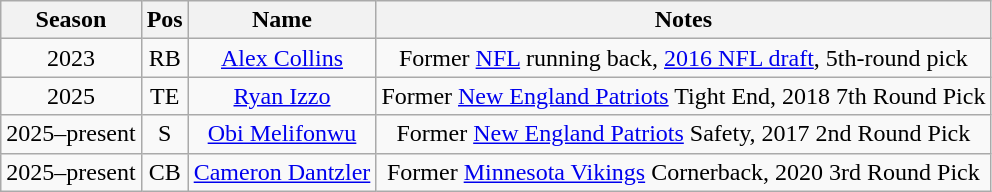<table class="wikitable" style="text-align:center">
<tr>
<th>Season</th>
<th>Pos</th>
<th>Name</th>
<th>Notes</th>
</tr>
<tr>
<td>2023</td>
<td>RB</td>
<td><a href='#'>Alex Collins</a></td>
<td>Former <a href='#'>NFL</a> running back, <a href='#'>2016 NFL draft</a>, 5th-round pick</td>
</tr>
<tr>
<td>2025</td>
<td>TE</td>
<td><a href='#'>Ryan Izzo</a></td>
<td>Former <a href='#'>New England Patriots</a> Tight End, 2018 7th Round Pick</td>
</tr>
<tr>
<td>2025–present</td>
<td>S</td>
<td><a href='#'>Obi Melifonwu</a></td>
<td>Former <a href='#'>New England Patriots</a> Safety, 2017 2nd Round Pick</td>
</tr>
<tr>
<td>2025–present</td>
<td>CB</td>
<td><a href='#'>Cameron Dantzler</a></td>
<td>Former <a href='#'>Minnesota Vikings</a> Cornerback, 2020 3rd Round Pick</td>
</tr>
</table>
